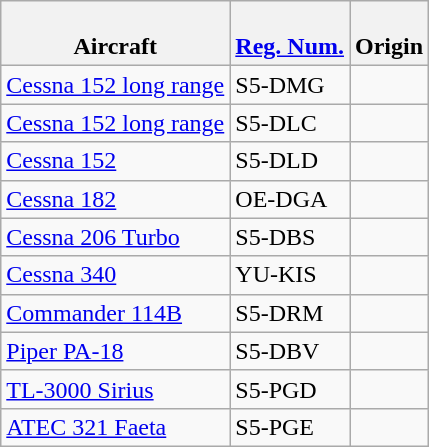<table class="wikitable">
<tr>
<th><br>Aircraft</th>
<th><br><a href='#'>Reg. Num.</a></th>
<th><br>Origin</th>
</tr>
<tr>
<td><a href='#'>Cessna 152 long range</a></td>
<td>S5-DMG</td>
<td></td>
</tr>
<tr>
<td><a href='#'>Cessna 152 long range</a></td>
<td>S5-DLC</td>
<td></td>
</tr>
<tr>
<td><a href='#'>Cessna 152</a></td>
<td>S5-DLD</td>
<td></td>
</tr>
<tr>
<td><a href='#'>Cessna 182</a></td>
<td>OE-DGA</td>
<td></td>
</tr>
<tr>
<td><a href='#'>Cessna 206 Turbo</a></td>
<td>S5-DBS</td>
<td></td>
</tr>
<tr>
<td><a href='#'>Cessna 340</a></td>
<td>YU-KIS</td>
<td></td>
</tr>
<tr>
<td><a href='#'>Commander 114B</a></td>
<td>S5-DRM</td>
<td></td>
</tr>
<tr>
<td><a href='#'>Piper PA-18</a></td>
<td>S5-DBV</td>
<td></td>
</tr>
<tr>
<td><a href='#'>TL-3000 Sirius</a></td>
<td>S5-PGD</td>
<td></td>
</tr>
<tr>
<td><a href='#'>ATEC 321 Faeta</a></td>
<td>S5-PGE</td>
<td></td>
</tr>
</table>
